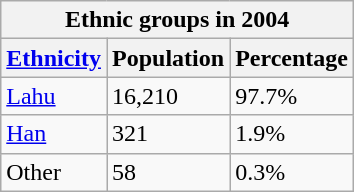<table class="wikitable">
<tr>
<th style="text-align:center;" colspan="3">Ethnic groups in 2004</th>
</tr>
<tr>
<th><a href='#'>Ethnicity</a></th>
<th>Population</th>
<th>Percentage</th>
</tr>
<tr>
<td><a href='#'>Lahu</a></td>
<td>16,210</td>
<td>97.7%</td>
</tr>
<tr>
<td><a href='#'>Han</a></td>
<td>321</td>
<td>1.9%</td>
</tr>
<tr>
<td>Other</td>
<td>58</td>
<td>0.3%</td>
</tr>
</table>
